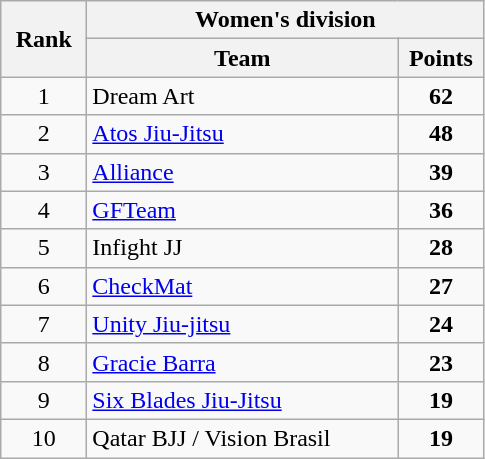<table class="wikitable" style="text-align:center;">
<tr>
<th rowspan="2" width="50">Rank</th>
<th colspan="2">Women's division</th>
</tr>
<tr>
<th width="200">Team</th>
<th width="50">Points</th>
</tr>
<tr>
<td>1</td>
<td style=text-align:left>Dream Art</td>
<td><strong>62</strong></td>
</tr>
<tr>
<td>2</td>
<td style=text-align:left><a href='#'>Atos Jiu-Jitsu</a></td>
<td><strong>48</strong></td>
</tr>
<tr>
<td>3</td>
<td style=text-align:left><a href='#'> Alliance</a></td>
<td><strong>39</strong></td>
</tr>
<tr>
<td>4</td>
<td style=text-align:left><a href='#'>GFTeam</a></td>
<td><strong>36</strong></td>
</tr>
<tr>
<td>5</td>
<td style=text-align:left>Infight JJ</td>
<td><strong>28</strong></td>
</tr>
<tr>
<td>6</td>
<td style=text-align:left><a href='#'>CheckMat</a></td>
<td><strong>27</strong></td>
</tr>
<tr>
<td>7</td>
<td style=text-align:left><a href='#'>Unity Jiu-jitsu</a></td>
<td><strong>24</strong></td>
</tr>
<tr>
<td>8</td>
<td style=text-align:left><a href='#'>Gracie Barra</a></td>
<td><strong>23</strong></td>
</tr>
<tr>
<td>9</td>
<td style=text-align:left><a href='#'>Six Blades Jiu-Jitsu</a></td>
<td><strong>19</strong></td>
</tr>
<tr>
<td>10</td>
<td style=text-align:left>Qatar BJJ / Vision Brasil</td>
<td><strong>19</strong></td>
</tr>
</table>
